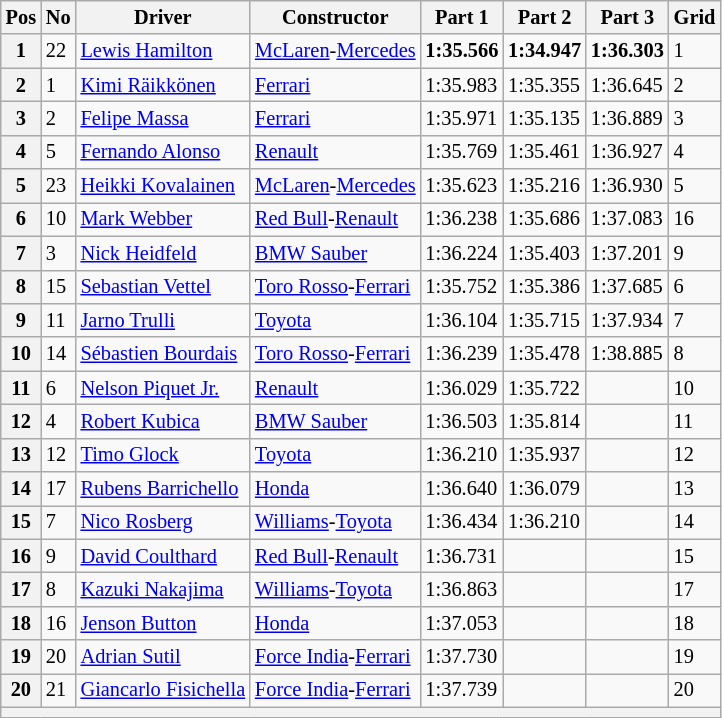<table class="wikitable sortable" style="font-size:85%">
<tr>
<th>Pos</th>
<th>No</th>
<th>Driver</th>
<th>Constructor</th>
<th>Part 1</th>
<th>Part 2</th>
<th>Part 3</th>
<th>Grid</th>
</tr>
<tr>
<th>1</th>
<td>22</td>
<td> <a href='#'>Lewis Hamilton</a></td>
<td><a href='#'>McLaren</a>-<a href='#'>Mercedes</a></td>
<td><strong>1:35.566</strong></td>
<td><strong>1:34.947</strong></td>
<td><strong>1:36.303</strong></td>
<td>1</td>
</tr>
<tr>
<th>2</th>
<td>1</td>
<td> <a href='#'>Kimi Räikkönen</a></td>
<td><a href='#'>Ferrari</a></td>
<td>1:35.983</td>
<td>1:35.355</td>
<td>1:36.645</td>
<td>2</td>
</tr>
<tr>
<th>3</th>
<td>2</td>
<td> <a href='#'>Felipe Massa</a></td>
<td><a href='#'>Ferrari</a></td>
<td>1:35.971</td>
<td>1:35.135</td>
<td>1:36.889</td>
<td>3</td>
</tr>
<tr>
<th>4</th>
<td>5</td>
<td> <a href='#'>Fernando Alonso</a></td>
<td><a href='#'>Renault</a></td>
<td>1:35.769</td>
<td>1:35.461</td>
<td>1:36.927</td>
<td>4</td>
</tr>
<tr>
<th>5</th>
<td>23</td>
<td> <a href='#'>Heikki Kovalainen</a></td>
<td><a href='#'>McLaren</a>-<a href='#'>Mercedes</a></td>
<td>1:35.623</td>
<td>1:35.216</td>
<td>1:36.930</td>
<td>5</td>
</tr>
<tr>
<th>6</th>
<td>10</td>
<td> <a href='#'>Mark Webber</a></td>
<td><a href='#'>Red Bull</a>-<a href='#'>Renault</a></td>
<td>1:36.238</td>
<td>1:35.686</td>
<td>1:37.083</td>
<td>16</td>
</tr>
<tr>
<th>7</th>
<td>3</td>
<td> <a href='#'>Nick Heidfeld</a></td>
<td><a href='#'>BMW Sauber</a></td>
<td>1:36.224</td>
<td>1:35.403</td>
<td>1:37.201</td>
<td>9</td>
</tr>
<tr>
<th>8</th>
<td>15</td>
<td> <a href='#'>Sebastian Vettel</a></td>
<td><a href='#'>Toro Rosso</a>-<a href='#'>Ferrari</a></td>
<td>1:35.752</td>
<td>1:35.386</td>
<td>1:37.685</td>
<td>6</td>
</tr>
<tr>
<th>9</th>
<td>11</td>
<td> <a href='#'>Jarno Trulli</a></td>
<td><a href='#'>Toyota</a></td>
<td>1:36.104</td>
<td>1:35.715</td>
<td>1:37.934</td>
<td>7</td>
</tr>
<tr>
<th>10</th>
<td>14</td>
<td> <a href='#'>Sébastien Bourdais</a></td>
<td><a href='#'>Toro Rosso</a>-<a href='#'>Ferrari</a></td>
<td>1:36.239</td>
<td>1:35.478</td>
<td>1:38.885</td>
<td>8</td>
</tr>
<tr>
<th>11</th>
<td>6</td>
<td> <a href='#'>Nelson Piquet Jr.</a></td>
<td><a href='#'>Renault</a></td>
<td>1:36.029</td>
<td>1:35.722</td>
<td></td>
<td>10</td>
</tr>
<tr>
<th>12</th>
<td>4</td>
<td> <a href='#'>Robert Kubica</a></td>
<td><a href='#'>BMW Sauber</a></td>
<td>1:36.503</td>
<td>1:35.814</td>
<td></td>
<td>11</td>
</tr>
<tr>
<th>13</th>
<td>12</td>
<td> <a href='#'>Timo Glock</a></td>
<td><a href='#'>Toyota</a></td>
<td>1:36.210</td>
<td>1:35.937</td>
<td></td>
<td>12</td>
</tr>
<tr>
<th>14</th>
<td>17</td>
<td> <a href='#'>Rubens Barrichello</a></td>
<td><a href='#'>Honda</a></td>
<td>1:36.640</td>
<td>1:36.079</td>
<td></td>
<td>13</td>
</tr>
<tr>
<th>15</th>
<td>7</td>
<td> <a href='#'>Nico Rosberg</a></td>
<td><a href='#'>Williams</a>-<a href='#'>Toyota</a></td>
<td>1:36.434</td>
<td>1:36.210</td>
<td></td>
<td>14</td>
</tr>
<tr>
<th>16</th>
<td>9</td>
<td> <a href='#'>David Coulthard</a></td>
<td><a href='#'>Red Bull</a>-<a href='#'>Renault</a></td>
<td>1:36.731</td>
<td></td>
<td></td>
<td>15</td>
</tr>
<tr>
<th>17</th>
<td>8</td>
<td> <a href='#'>Kazuki Nakajima</a></td>
<td><a href='#'>Williams</a>-<a href='#'>Toyota</a></td>
<td>1:36.863</td>
<td></td>
<td></td>
<td>17</td>
</tr>
<tr>
<th>18</th>
<td>16</td>
<td> <a href='#'>Jenson Button</a></td>
<td><a href='#'>Honda</a></td>
<td>1:37.053</td>
<td></td>
<td></td>
<td>18</td>
</tr>
<tr>
<th>19</th>
<td>20</td>
<td> <a href='#'>Adrian Sutil</a></td>
<td><a href='#'>Force India</a>-<a href='#'>Ferrari</a></td>
<td>1:37.730</td>
<td></td>
<td></td>
<td>19</td>
</tr>
<tr>
<th>20</th>
<td>21</td>
<td> <a href='#'>Giancarlo Fisichella</a></td>
<td><a href='#'>Force India</a>-<a href='#'>Ferrari</a></td>
<td>1:37.739</td>
<td></td>
<td></td>
<td>20</td>
</tr>
<tr>
<th colspan="8"></th>
</tr>
</table>
